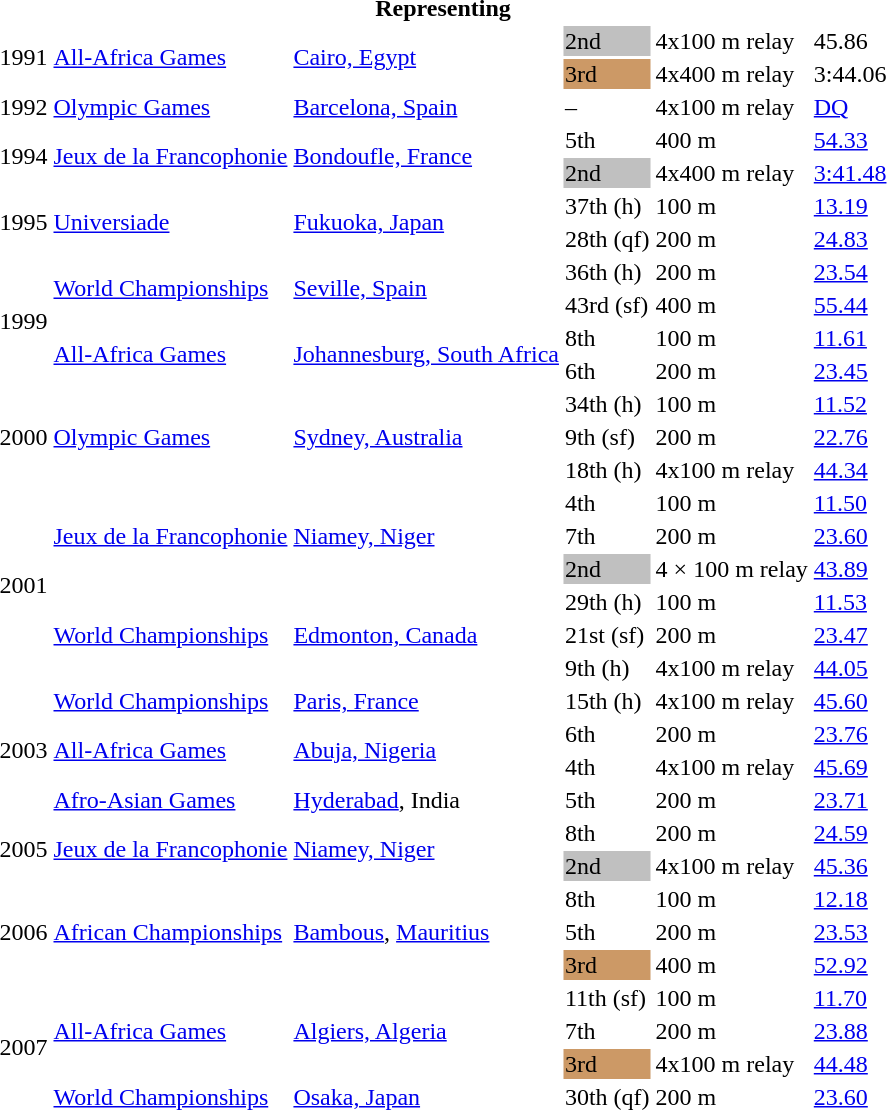<table>
<tr>
<th colspan="6">Representing </th>
</tr>
<tr>
<td rowspan=2>1991</td>
<td rowspan=2><a href='#'>All-Africa Games</a></td>
<td rowspan=2><a href='#'>Cairo, Egypt</a></td>
<td bgcolor=silver>2nd</td>
<td>4x100 m relay</td>
<td>45.86</td>
</tr>
<tr>
<td bgcolor=cc9966>3rd</td>
<td>4x400 m relay</td>
<td>3:44.06</td>
</tr>
<tr>
<td>1992</td>
<td><a href='#'>Olympic Games</a></td>
<td><a href='#'>Barcelona, Spain</a></td>
<td>–</td>
<td>4x100 m relay</td>
<td><a href='#'>DQ</a></td>
</tr>
<tr>
<td rowspan=2>1994</td>
<td rowspan=2><a href='#'>Jeux de la Francophonie</a></td>
<td rowspan=2><a href='#'>Bondoufle, France</a></td>
<td>5th</td>
<td>400 m</td>
<td><a href='#'>54.33</a></td>
</tr>
<tr>
<td bgcolor=silver>2nd</td>
<td>4x400 m relay</td>
<td><a href='#'>3:41.48</a></td>
</tr>
<tr>
<td rowspan=2>1995</td>
<td rowspan=2><a href='#'>Universiade</a></td>
<td rowspan=2><a href='#'>Fukuoka, Japan</a></td>
<td>37th (h)</td>
<td>100 m</td>
<td><a href='#'>13.19</a></td>
</tr>
<tr>
<td>28th (qf)</td>
<td>200 m</td>
<td><a href='#'>24.83</a></td>
</tr>
<tr>
<td rowspan=4>1999</td>
<td rowspan=2><a href='#'>World Championships</a></td>
<td rowspan=2><a href='#'>Seville, Spain</a></td>
<td>36th (h)</td>
<td>200 m</td>
<td><a href='#'>23.54</a></td>
</tr>
<tr>
<td>43rd (sf)</td>
<td>400 m</td>
<td><a href='#'>55.44</a></td>
</tr>
<tr>
<td rowspan=2><a href='#'>All-Africa Games</a></td>
<td rowspan=2><a href='#'>Johannesburg, South Africa</a></td>
<td>8th</td>
<td>100 m</td>
<td><a href='#'>11.61</a></td>
</tr>
<tr>
<td>6th</td>
<td>200 m</td>
<td><a href='#'>23.45</a></td>
</tr>
<tr>
<td rowspan=3>2000</td>
<td rowspan=3><a href='#'>Olympic Games</a></td>
<td rowspan=3><a href='#'>Sydney, Australia</a></td>
<td>34th (h)</td>
<td>100 m</td>
<td><a href='#'>11.52</a></td>
</tr>
<tr>
<td>9th (sf)</td>
<td>200 m</td>
<td><a href='#'>22.76</a></td>
</tr>
<tr>
<td>18th (h)</td>
<td>4x100 m relay</td>
<td><a href='#'>44.34</a></td>
</tr>
<tr>
<td rowspan=6>2001</td>
<td rowspan=3><a href='#'>Jeux de la Francophonie</a></td>
<td rowspan=3><a href='#'>Niamey, Niger</a></td>
<td>4th</td>
<td>100 m</td>
<td><a href='#'>11.50</a></td>
</tr>
<tr>
<td>7th</td>
<td>200 m</td>
<td><a href='#'>23.60</a></td>
</tr>
<tr>
<td bgcolor=silver>2nd</td>
<td>4 × 100 m relay</td>
<td><a href='#'>43.89</a></td>
</tr>
<tr>
<td rowspan=3><a href='#'>World Championships</a></td>
<td rowspan=3><a href='#'>Edmonton, Canada</a></td>
<td>29th (h)</td>
<td>100 m</td>
<td><a href='#'>11.53</a></td>
</tr>
<tr>
<td>21st (sf)</td>
<td>200 m</td>
<td><a href='#'>23.47</a></td>
</tr>
<tr>
<td>9th (h)</td>
<td>4x100 m relay</td>
<td><a href='#'>44.05</a></td>
</tr>
<tr>
<td rowspan=4>2003</td>
<td><a href='#'>World Championships</a></td>
<td><a href='#'>Paris, France</a></td>
<td>15th (h)</td>
<td>4x100 m relay</td>
<td><a href='#'>45.60</a></td>
</tr>
<tr>
<td rowspan=2><a href='#'>All-Africa Games</a></td>
<td rowspan=2><a href='#'>Abuja, Nigeria</a></td>
<td>6th</td>
<td>200 m</td>
<td><a href='#'>23.76</a></td>
</tr>
<tr>
<td>4th</td>
<td>4x100 m relay</td>
<td><a href='#'>45.69</a></td>
</tr>
<tr>
<td><a href='#'>Afro-Asian Games</a></td>
<td><a href='#'>Hyderabad</a>, India</td>
<td>5th</td>
<td>200 m</td>
<td><a href='#'>23.71</a></td>
</tr>
<tr>
<td rowspan=2>2005</td>
<td rowspan=2><a href='#'>Jeux de la Francophonie</a></td>
<td rowspan=2><a href='#'>Niamey, Niger</a></td>
<td>8th</td>
<td>200 m</td>
<td><a href='#'>24.59</a></td>
</tr>
<tr>
<td bgcolor=silver>2nd</td>
<td>4x100 m relay</td>
<td><a href='#'>45.36</a></td>
</tr>
<tr>
<td rowspan=3>2006</td>
<td rowspan=3><a href='#'>African Championships</a></td>
<td rowspan=3><a href='#'>Bambous</a>, <a href='#'>Mauritius</a></td>
<td>8th</td>
<td>100 m</td>
<td><a href='#'>12.18</a></td>
</tr>
<tr>
<td>5th</td>
<td>200 m</td>
<td><a href='#'>23.53</a></td>
</tr>
<tr>
<td bgcolor="cc9966">3rd</td>
<td>400 m</td>
<td><a href='#'>52.92</a></td>
</tr>
<tr>
<td rowspan=4>2007</td>
<td rowspan=3><a href='#'>All-Africa Games</a></td>
<td rowspan=3><a href='#'>Algiers, Algeria</a></td>
<td>11th (sf)</td>
<td>100 m</td>
<td><a href='#'>11.70</a></td>
</tr>
<tr>
<td>7th</td>
<td>200 m</td>
<td><a href='#'>23.88</a></td>
</tr>
<tr>
<td bgcolor="cc9966">3rd</td>
<td>4x100 m relay</td>
<td><a href='#'>44.48</a></td>
</tr>
<tr>
<td><a href='#'>World Championships</a></td>
<td><a href='#'>Osaka, Japan</a></td>
<td>30th (qf)</td>
<td>200 m</td>
<td><a href='#'>23.60</a></td>
</tr>
</table>
